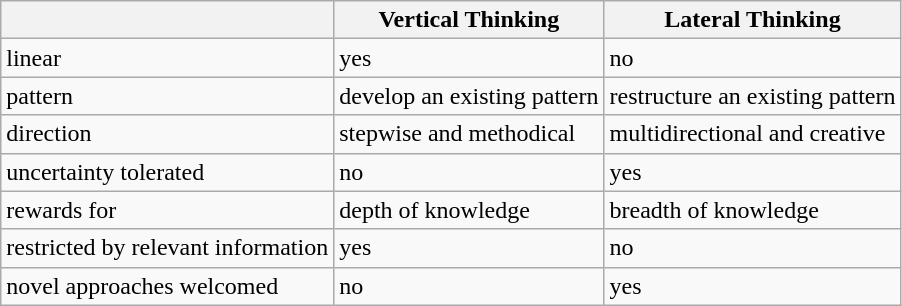<table class="wikitable">
<tr>
<th></th>
<th>Vertical Thinking</th>
<th>Lateral Thinking</th>
</tr>
<tr>
<td>linear</td>
<td>yes</td>
<td>no</td>
</tr>
<tr>
<td>pattern</td>
<td>develop an existing pattern</td>
<td>restructure an existing pattern</td>
</tr>
<tr>
<td>direction</td>
<td>stepwise and methodical</td>
<td>multidirectional and creative</td>
</tr>
<tr>
<td>uncertainty tolerated</td>
<td>no</td>
<td>yes</td>
</tr>
<tr>
<td>rewards for</td>
<td>depth of knowledge</td>
<td>breadth of knowledge</td>
</tr>
<tr>
<td>restricted by relevant information</td>
<td>yes</td>
<td>no</td>
</tr>
<tr>
<td>novel approaches welcomed</td>
<td>no</td>
<td>yes</td>
</tr>
</table>
